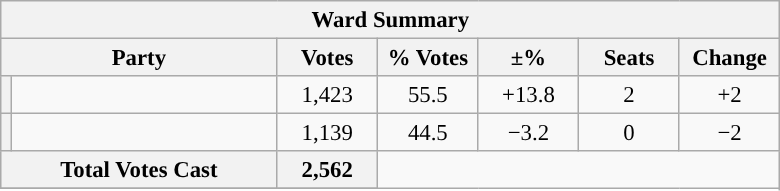<table class="wikitable" style="font-size: 95%;">
<tr>
<th colspan="7">Ward Summary</th>
</tr>
<tr>
<th colspan="2">Party</th>
<th style="width: 60px">Votes</th>
<th style="width: 60px">% Votes</th>
<th style="width: 60px">±%</th>
<th style="width: 60px">Seats</th>
<th style="width: 60px">Change</th>
</tr>
<tr>
<th style="background-color: "></th>
<td style="width: 170px"><a href='#'></a></td>
<td align="center">1,423</td>
<td align="center">55.5</td>
<td align="center">+13.8</td>
<td align="center">2</td>
<td align="center">+2</td>
</tr>
<tr>
<th style="background-color: "></th>
<td style="width: 170px"><a href='#'></a></td>
<td align="center">1,139</td>
<td align="center">44.5</td>
<td align="center">−3.2</td>
<td align="center">0</td>
<td align="center">−2</td>
</tr>
<tr style="background-color:#E9E9E9">
<th colspan="2">Total Votes Cast</th>
<th style="width: 60px">2,562</th>
</tr>
<tr style="background-color:#E9E9E9">
</tr>
</table>
